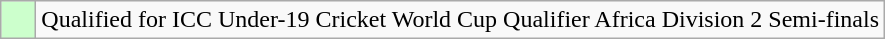<table class="wikitable">
<tr>
<td style="background: #cfc;">    </td>
<td>Qualified for ICC Under-19 Cricket World Cup Qualifier Africa Division 2 Semi-finals</td>
</tr>
</table>
